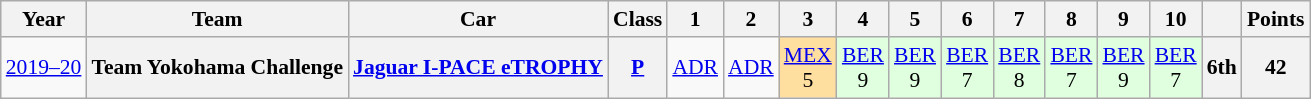<table class="wikitable" style="font-size: 90%; text-align:center;">
<tr valign="top">
<th valign=middle>Year</th>
<th valign=middle>Team</th>
<th valign=middle>Car</th>
<th valign=middle>Class</th>
<th style="width:26px;">1</th>
<th style="width:26px;">2</th>
<th style="width:26px;">3</th>
<th style="width:26px;">4</th>
<th style="width:26px;">5</th>
<th style="width:26px;">6</th>
<th style="width:26px;">7</th>
<th style="width:26px;">8</th>
<th style="width:26px;">9</th>
<th style="width:26px;">10</th>
<th></th>
<th valign="middle">Points</th>
</tr>
<tr>
<td><a href='#'>2019–20</a></td>
<th>Team Yokohama Challenge</th>
<th><a href='#'>Jaguar I-PACE eTROPHY</a></th>
<th><a href='#'><strong><span>P</span></strong></a></th>
<td><a href='#'>ADR</a></td>
<td><a href='#'>ADR</a></td>
<td style="background:#ffdf9f;"><a href='#'>MEX</a><br>5</td>
<td style="background:#dfffdf;"><a href='#'>BER</a><br>9</td>
<td style="background:#dfffdf;"><a href='#'>BER</a><br>9</td>
<td style="background:#dfffdf;"><a href='#'>BER</a><br>7</td>
<td style="background:#dfffdf;"><a href='#'>BER</a><br>8</td>
<td style="background:#dfffdf;"><a href='#'>BER</a><br>7</td>
<td style="background:#dfffdf;"><a href='#'>BER</a><br>9</td>
<td style="background:#dfffdf;"><a href='#'>BER</a><br>7</td>
<th>6th</th>
<th>42</th>
</tr>
</table>
